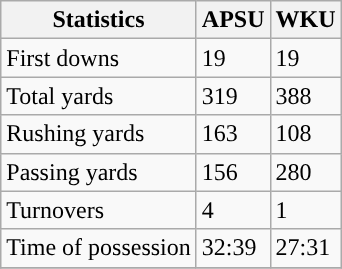<table class="wikitable">
<tr>
<th>Statistics</th>
<th>APSU</th>
<th>WKU</th>
</tr>
<tr>
<td>First downs</td>
<td>19</td>
<td>19</td>
</tr>
<tr>
<td>Total yards</td>
<td>319</td>
<td>388</td>
</tr>
<tr>
<td>Rushing yards</td>
<td>163</td>
<td>108</td>
</tr>
<tr>
<td>Passing yards</td>
<td>156</td>
<td>280</td>
</tr>
<tr>
<td>Turnovers</td>
<td>4</td>
<td>1</td>
</tr>
<tr>
<td>Time of possession</td>
<td>32:39</td>
<td>27:31</td>
</tr>
<tr>
</tr>
</table>
